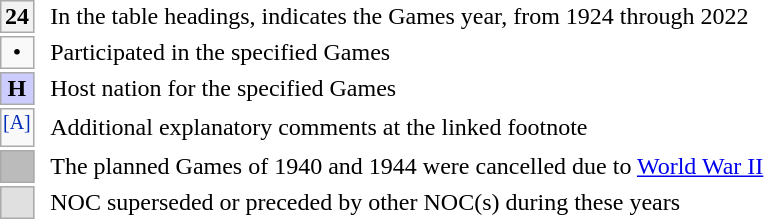<table>
<tr>
<td style="background:#f2f2f2; border:1px #aaa solid; text-align:center; width:1em"><strong>24</strong></td>
<td> </td>
<td>In the table headings, indicates the Games year, from 1924 through 2022</td>
</tr>
<tr>
<td style="background:#f9f9f9; border:1px #aaa solid; text-align:center; width:1em">•</td>
<td></td>
<td>Participated in the specified Games</td>
</tr>
<tr>
<td style="background:#ccccff; border:1px #aaa solid; text-align:center;"><strong>H</strong></td>
<td></td>
<td>Host nation for the specified Games</td>
</tr>
<tr>
<td style="background:#f9f9f9; border:1px #aaa solid; text-align:center; color:#002bb8"><sup>[A]</sup></td>
<td></td>
<td>Additional explanatory comments at the linked footnote</td>
</tr>
<tr>
<td style="background:#bbb; border:1px #aaa solid;"> </td>
<td></td>
<td>The planned Games of 1940 and 1944 were cancelled due to <a href='#'>World War II</a></td>
</tr>
<tr>
<td style="background:#e0e0e0; border:1px #aaa solid;"> </td>
<td></td>
<td>NOC superseded or preceded by other NOC(s) during these years</td>
</tr>
</table>
